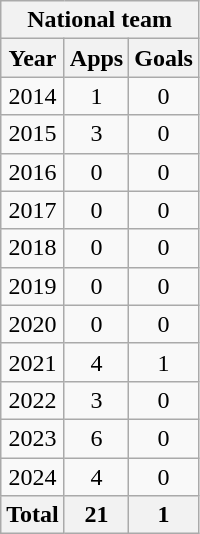<table class="wikitable" style="text-align:center">
<tr>
<th colspan=3>National team</th>
</tr>
<tr>
<th>Year</th>
<th>Apps</th>
<th>Goals</th>
</tr>
<tr>
<td>2014</td>
<td>1</td>
<td>0</td>
</tr>
<tr>
<td>2015</td>
<td>3</td>
<td>0</td>
</tr>
<tr>
<td>2016</td>
<td>0</td>
<td>0</td>
</tr>
<tr>
<td>2017</td>
<td>0</td>
<td>0</td>
</tr>
<tr>
<td>2018</td>
<td>0</td>
<td>0</td>
</tr>
<tr>
<td>2019</td>
<td>0</td>
<td>0</td>
</tr>
<tr>
<td>2020</td>
<td>0</td>
<td>0</td>
</tr>
<tr>
<td>2021</td>
<td>4</td>
<td>1</td>
</tr>
<tr>
<td>2022</td>
<td>3</td>
<td>0</td>
</tr>
<tr>
<td>2023</td>
<td>6</td>
<td>0</td>
</tr>
<tr>
<td>2024</td>
<td>4</td>
<td>0</td>
</tr>
<tr>
<th>Total</th>
<th>21</th>
<th>1</th>
</tr>
</table>
